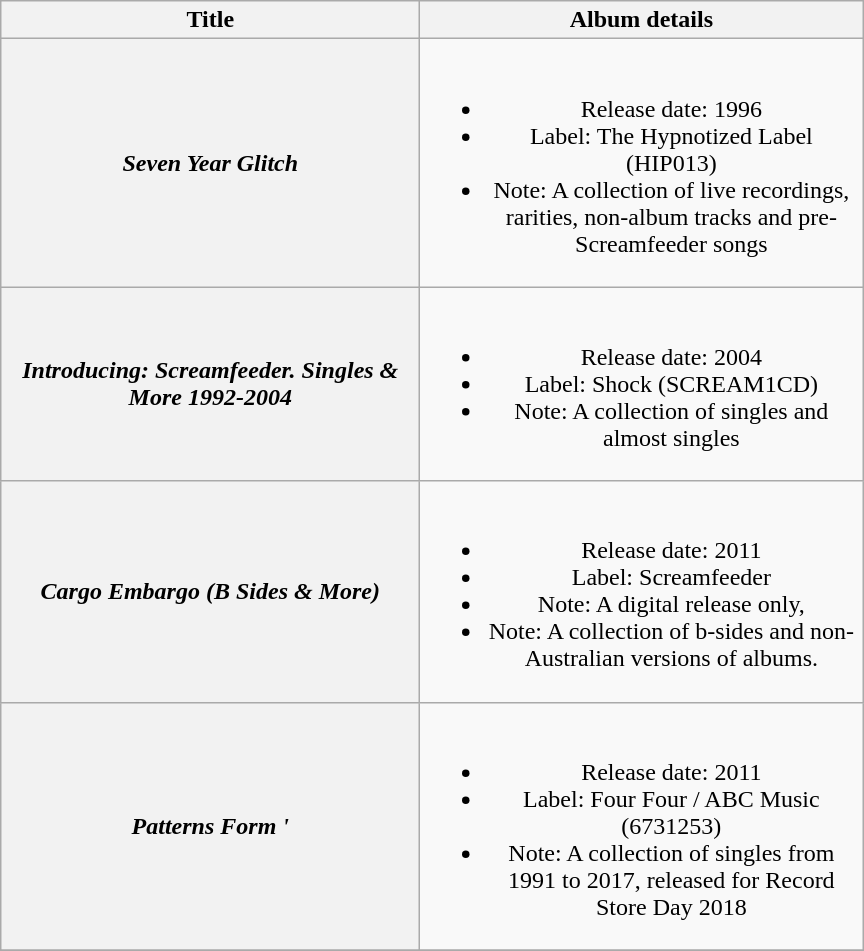<table class="wikitable plainrowheaders" style="text-align:center;" border="1">
<tr>
<th scope="col" rowspan="1" style="width:17em;">Title</th>
<th scope="col" rowspan="1" style="width:18em;">Album details</th>
</tr>
<tr>
<th scope="row"><em>Seven Year Glitch</em></th>
<td><br><ul><li>Release date: 1996</li><li>Label: The Hypnotized Label (HIP013)</li><li>Note: A collection of live recordings, rarities, non-album tracks and pre-Screamfeeder songs</li></ul></td>
</tr>
<tr>
<th scope="row"><em>Introducing: Screamfeeder. Singles & More 1992-2004</em></th>
<td><br><ul><li>Release date: 2004</li><li>Label: Shock (SCREAM1CD)</li><li>Note: A collection of singles and almost singles</li></ul></td>
</tr>
<tr>
<th scope="row"><em>Cargo Embargo (B Sides & More)</em></th>
<td><br><ul><li>Release date: 2011</li><li>Label: Screamfeeder</li><li>Note: A digital release only,</li><li>Note: A collection of b-sides and non-Australian versions of albums.</li></ul></td>
</tr>
<tr>
<th scope="row"><em>Patterns Form '</th>
<td><br><ul><li>Release date: 2011</li><li>Label: Four Four / ABC Music (6731253)</li><li>Note: A collection of singles from 1991 to 2017, released for Record Store Day 2018</li></ul></td>
</tr>
<tr>
</tr>
</table>
